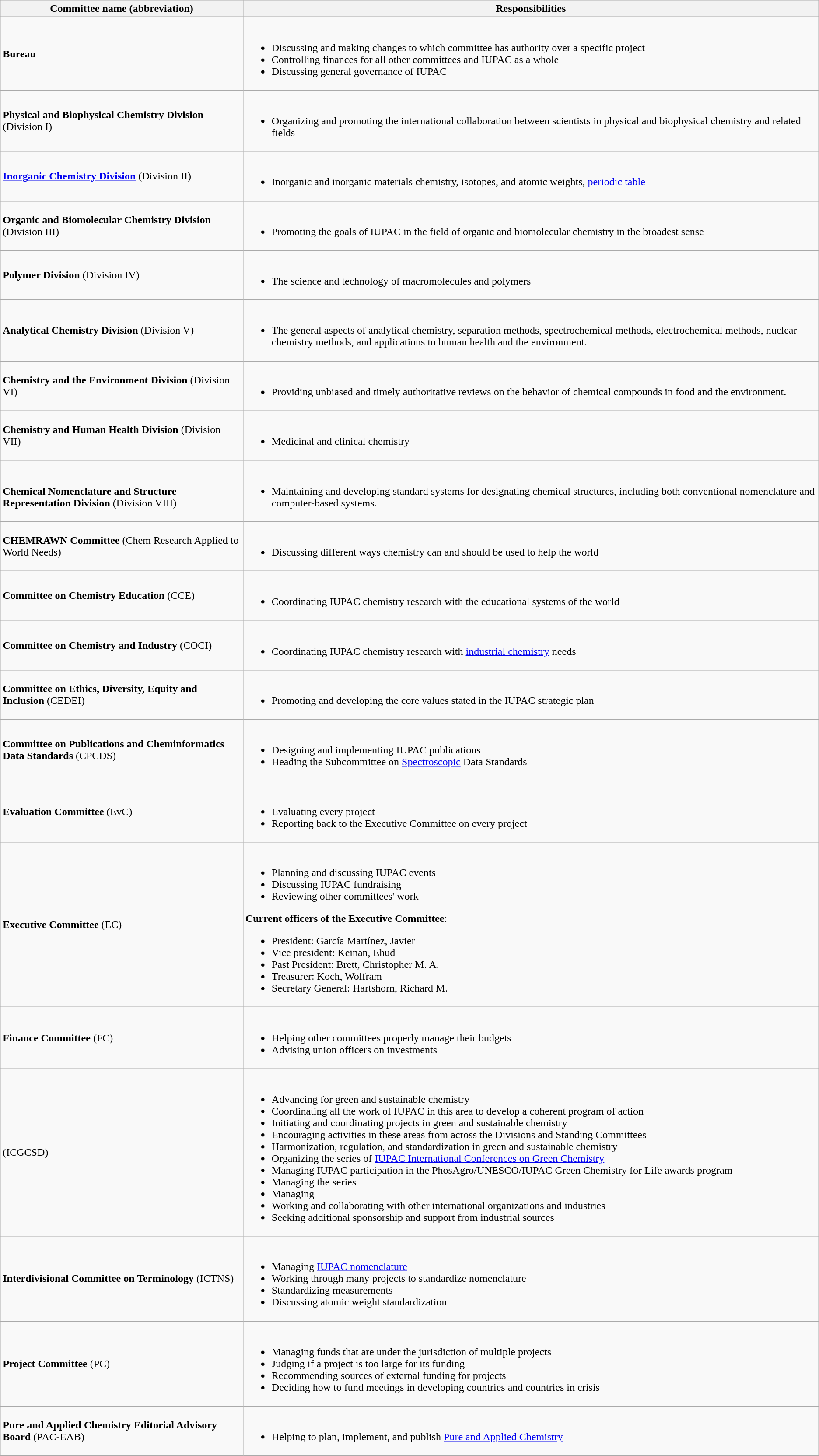<table class="wikitable">
<tr>
<th>Committee name (abbreviation)</th>
<th>Responsibilities</th>
</tr>
<tr>
<td><strong>Bureau</strong></td>
<td><br><ul><li>Discussing and making changes to which committee has authority over a specific project</li><li>Controlling finances for all other committees and IUPAC as a whole</li><li>Discussing general governance of IUPAC</li></ul></td>
</tr>
<tr>
<td><strong>Physical and Biophysical Chemistry Division</strong> (Division I)</td>
<td><br><ul><li>Organizing and promoting the international collaboration between scientists in physical and biophysical chemistry and related fields</li></ul></td>
</tr>
<tr>
<td><strong><a href='#'>Inorganic Chemistry Division</a> </strong>(Division II)</td>
<td><br><ul><li>Inorganic and inorganic materials chemistry, isotopes, and atomic weights, <a href='#'>periodic table</a></li></ul></td>
</tr>
<tr>
<td><strong>Organic and Biomolecular Chemistry Division </strong>(Division III)</td>
<td><br><ul><li>Promoting the goals of IUPAC in the field of organic and biomolecular chemistry in the broadest sense</li></ul></td>
</tr>
<tr>
<td><strong>Polymer Division </strong>(Division IV)</td>
<td><br><ul><li>The science and technology of macromolecules and polymers</li></ul></td>
</tr>
<tr>
<td><strong>Analytical Chemistry Division </strong>(Division V)</td>
<td><br><ul><li>The general aspects of analytical chemistry, separation methods, spectrochemical methods, electrochemical methods, nuclear chemistry methods, and applications to human health and the environment.</li></ul></td>
</tr>
<tr>
<td><strong>Chemistry and the Environment Division  </strong>(Division VI)</td>
<td><br><ul><li>Providing unbiased and timely authoritative reviews on the behavior of chemical compounds in food and the environment.</li></ul></td>
</tr>
<tr>
<td><strong>Chemistry and Human Health Division </strong>(Division VII)</td>
<td><br><ul><li>Medicinal and clinical chemistry</li></ul></td>
</tr>
<tr>
<td><br><strong>Chemical Nomenclature and Structure Representation Division</strong> (Division VIII)</td>
<td><br><ul><li>Maintaining and developing standard systems for designating chemical structures, including both conventional nomenclature and computer-based systems.</li></ul></td>
</tr>
<tr>
<td><strong>CHEMRAWN Committee</strong> (Chem Research Applied to World Needs)</td>
<td><br><ul><li>Discussing different ways chemistry can and should be used to help the world</li></ul></td>
</tr>
<tr>
<td><strong>Committee on Chemistry Education</strong> (CCE)</td>
<td><br><ul><li>Coordinating IUPAC chemistry research with the educational systems of the world</li></ul></td>
</tr>
<tr>
<td><strong>Committee on Chemistry and Industry</strong> (COCI)</td>
<td><br><ul><li>Coordinating IUPAC chemistry research with <a href='#'>industrial chemistry</a> needs</li></ul></td>
</tr>
<tr>
<td><strong>Committee on Ethics, Diversity, Equity and Inclusion</strong> (CEDEI)</td>
<td><br><ul><li>Promoting and developing the core values stated in the IUPAC strategic plan</li></ul></td>
</tr>
<tr>
<td><strong>Committee on Publications and Cheminformatics Data Standards</strong> (CPCDS)</td>
<td><br><ul><li>Designing and implementing IUPAC publications</li><li>Heading the Subcommittee on <a href='#'>Spectroscopic</a> Data Standards</li></ul></td>
</tr>
<tr>
<td><strong>Evaluation Committee</strong> (EvC)</td>
<td><br><ul><li>Evaluating every project</li><li>Reporting back to the Executive Committee on every project</li></ul></td>
</tr>
<tr>
<td><strong>Executive Committee</strong> (EC)</td>
<td><br><ul><li>Planning and discussing IUPAC events</li><li>Discussing IUPAC fundraising</li><li>Reviewing other committees' work</li></ul><strong>Current officers of the Executive Committee</strong>:<ul><li>President: García Martínez, Javier</li><li>Vice president: Keinan, Ehud</li><li>Past President: Brett, Christopher M. A.</li><li>Treasurer: Koch, Wolfram</li><li>Secretary General: Hartshorn, Richard M.</li></ul></td>
</tr>
<tr>
<td><strong>Finance Committee</strong> (FC)</td>
<td><br><ul><li>Helping other committees properly manage their budgets</li><li>Advising union officers on investments</li></ul></td>
</tr>
<tr>
<td><strong> </strong> (ICGCSD)</td>
<td><br><ul><li>Advancing   for green and sustainable chemistry</li><li>Coordinating all the work of IUPAC in this area to develop a coherent program of action</li><li>Initiating and coordinating projects in green and sustainable chemistry</li><li>Encouraging activities in these areas from across the Divisions and Standing Committees</li><li>Harmonization, regulation, and standardization in green and sustainable chemistry</li><li>Organizing the series of <a href='#'>IUPAC International Conferences on Green Chemistry</a></li><li>Managing IUPAC participation in the PhosAgro/UNESCO/IUPAC Green Chemistry for Life awards program</li><li>Managing the   series</li><li>Managing  </li><li>Working and collaborating with other international organizations and industries</li><li>Seeking additional sponsorship and support from industrial sources</li></ul></td>
</tr>
<tr>
<td><strong>Interdivisional Committee on Terminology</strong> (ICTNS)</td>
<td><br><ul><li>Managing <a href='#'>IUPAC nomenclature</a></li><li>Working through many projects to standardize nomenclature</li><li>Standardizing measurements</li><li>Discussing atomic weight standardization</li></ul></td>
</tr>
<tr>
<td><strong>Project Committee</strong> (PC)</td>
<td><br><ul><li>Managing funds that are under the jurisdiction of multiple projects</li><li>Judging if a project is too large for its funding</li><li>Recommending sources of external funding for projects</li><li>Deciding how to fund meetings in developing countries and countries in crisis</li></ul></td>
</tr>
<tr>
<td><strong>Pure and Applied Chemistry Editorial Advisory Board</strong> (PAC-EAB)</td>
<td><br><ul><li>Helping to plan, implement, and publish <a href='#'>Pure and Applied Chemistry</a></li></ul></td>
</tr>
</table>
